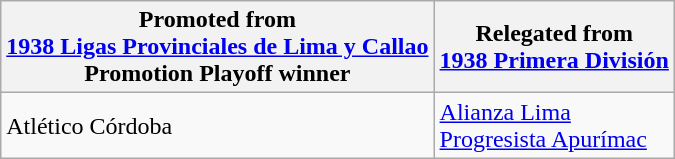<table class="wikitable">
<tr>
<th>Promoted from<br><a href='#'>1938 Ligas Provinciales de Lima y Callao</a><br>Promotion Playoff winner</th>
<th>Relegated from<br><a href='#'>1938 Primera División</a></th>
</tr>
<tr>
<td> Atlético Córdoba </td>
<td> <a href='#'>Alianza Lima</a> <br> <a href='#'>Progresista Apurímac</a> </td>
</tr>
</table>
